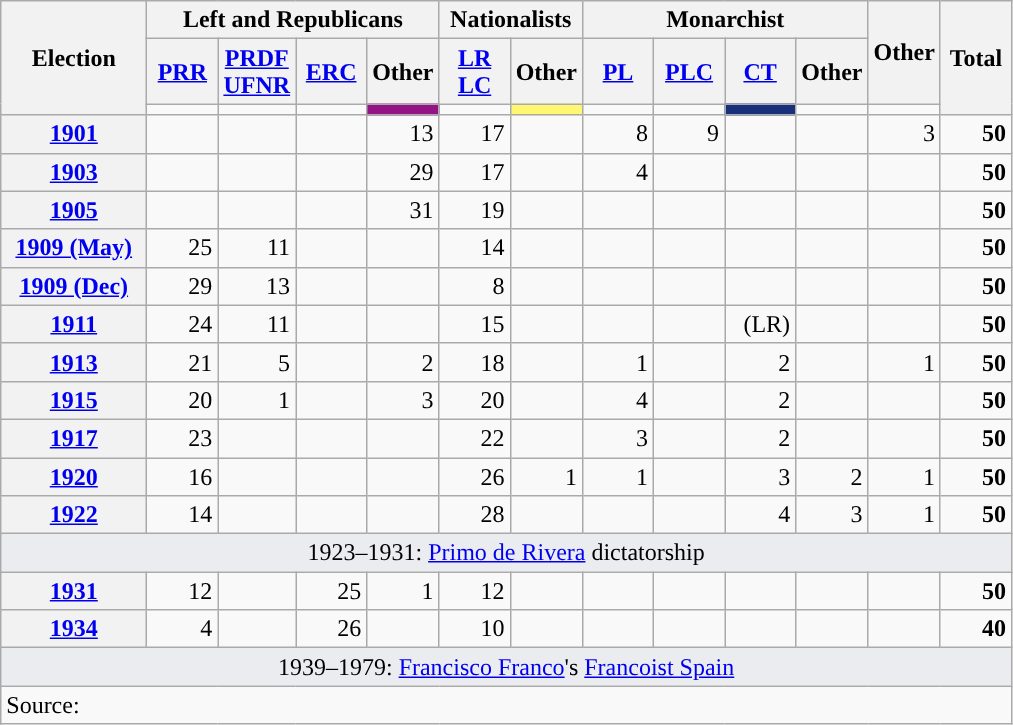<table class="wikitable" style="text-align: right">
<tr>
<th width=90 rowspan="3">Election</th>
<th colspan="4">Left and Republicans</th>
<th colspan="2">Nationalists</th>
<th colspan="4">Monarchist</th>
<th width=40 rowspan="2">Other</th>
<th width=40 rowspan="3" style="font-weight: bold;">Total</th>
</tr>
<tr>
<th width=40><a href='#'>PRR</a></th>
<th width=40><a href='#'>PRDF</a><br><a href='#'>UFNR</a></th>
<th width=40><a href='#'>ERC</a></th>
<th width=40>Other</th>
<th width=40><a href='#'>LR</a><br><a href='#'>LC</a></th>
<th width=40>Other</th>
<th width=40><a href='#'>PL</a></th>
<th width=40><a href='#'>PLC</a></th>
<th width=40><a href='#'>CT</a></th>
<th width=40>Other</th>
</tr>
<tr>
<td style="color:inherit;background:"></td>
<td style="color:inherit;background:"></td>
<td style="color:inherit;background:"></td>
<td style="color:inherit;background:#931585"></td>
<td style="color:inherit;background:"></td>
<td style="color:inherit;background:#FFF673"></td>
<td style="color:inherit;background:"></td>
<td style="color:inherit;background:"></td>
<td style="color:inherit;background:#18307B"></td>
<td style="color:inherit;background:"></td>
<td style="color:inherit;background:"></td>
</tr>
<tr>
<th><a href='#'>1901</a></th>
<td></td>
<td></td>
<td></td>
<td>13</td>
<td>17</td>
<td></td>
<td>8</td>
<td>9</td>
<td></td>
<td></td>
<td>3</td>
<td style="font-weight: bold;">50</td>
</tr>
<tr>
<th><a href='#'>1903</a></th>
<td></td>
<td></td>
<td></td>
<td>29</td>
<td>17</td>
<td></td>
<td>4</td>
<td></td>
<td></td>
<td></td>
<td></td>
<td style="font-weight: bold;">50</td>
</tr>
<tr>
<th><a href='#'>1905</a></th>
<td></td>
<td></td>
<td></td>
<td>31</td>
<td>19</td>
<td></td>
<td></td>
<td></td>
<td></td>
<td></td>
<td></td>
<td style="font-weight: bold;">50</td>
</tr>
<tr>
<th><a href='#'>1909 (May)</a></th>
<td>25</td>
<td>11</td>
<td></td>
<td></td>
<td>14</td>
<td></td>
<td></td>
<td></td>
<td></td>
<td></td>
<td></td>
<td style="font-weight: bold;">50</td>
</tr>
<tr>
<th><a href='#'>1909 (Dec)</a></th>
<td>29</td>
<td>13</td>
<td></td>
<td></td>
<td>8</td>
<td></td>
<td></td>
<td></td>
<td></td>
<td></td>
<td></td>
<td style="font-weight: bold;">50</td>
</tr>
<tr>
<th><a href='#'>1911</a></th>
<td>24</td>
<td>11</td>
<td></td>
<td></td>
<td>15</td>
<td></td>
<td></td>
<td></td>
<td>(LR)</td>
<td></td>
<td></td>
<td style="font-weight: bold;">50</td>
</tr>
<tr>
<th><a href='#'>1913</a></th>
<td>21</td>
<td>5</td>
<td></td>
<td>2</td>
<td>18</td>
<td></td>
<td>1</td>
<td></td>
<td>2</td>
<td></td>
<td>1</td>
<td style="font-weight: bold;">50</td>
</tr>
<tr>
<th><a href='#'>1915</a></th>
<td>20</td>
<td>1</td>
<td></td>
<td>3</td>
<td>20</td>
<td></td>
<td>4</td>
<td></td>
<td>2</td>
<td></td>
<td></td>
<td style="font-weight: bold;">50</td>
</tr>
<tr>
<th><a href='#'>1917</a></th>
<td>23</td>
<td></td>
<td></td>
<td></td>
<td>22</td>
<td></td>
<td>3</td>
<td></td>
<td>2</td>
<td></td>
<td></td>
<td style="font-weight: bold;">50</td>
</tr>
<tr>
<th><a href='#'>1920</a></th>
<td>16</td>
<td></td>
<td></td>
<td></td>
<td>26</td>
<td>1</td>
<td>1</td>
<td></td>
<td>3</td>
<td>2</td>
<td>1</td>
<td style="font-weight: bold;">50</td>
</tr>
<tr>
<th><a href='#'>1922</a></th>
<td>14</td>
<td></td>
<td></td>
<td></td>
<td>28</td>
<td></td>
<td></td>
<td></td>
<td>4</td>
<td>3</td>
<td>1</td>
<td style="font-weight: bold;">50</td>
</tr>
<tr>
<td colspan=13 style='text-align:center;' bgcolor='#eaecf0'>1923–1931: <a href='#'>Primo de Rivera</a> dictatorship</td>
</tr>
<tr>
<th><a href='#'>1931</a></th>
<td>12</td>
<td></td>
<td>25</td>
<td>1</td>
<td>12</td>
<td></td>
<td></td>
<td></td>
<td></td>
<td></td>
<td></td>
<td style="font-weight: bold;">50</td>
</tr>
<tr>
<th><a href='#'>1934</a></th>
<td>4</td>
<td></td>
<td>26</td>
<td></td>
<td>10</td>
<td></td>
<td></td>
<td></td>
<td></td>
<td></td>
<td></td>
<td style="font-weight: bold;">40</td>
</tr>
<tr>
<td colspan=13 style='text-align:center;' bgcolor='#eaecf0'>1939–1979: <a href='#'>Francisco Franco</a>'s <a href='#'>Francoist Spain</a></td>
</tr>
<tr>
<td colspan=13 style='text-align:left;'>Source:</td>
</tr>
</table>
